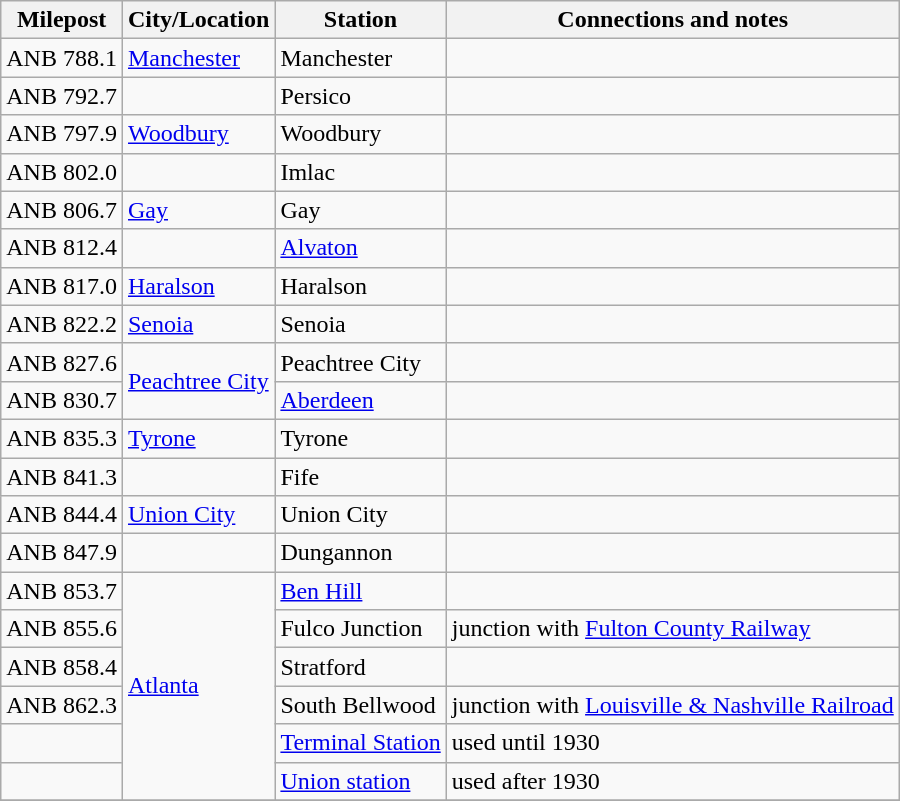<table class="wikitable">
<tr>
<th>Milepost</th>
<th>City/Location</th>
<th>Station</th>
<th>Connections and notes</th>
</tr>
<tr>
<td>ANB 788.1</td>
<td><a href='#'>Manchester</a></td>
<td>Manchester</td>
<td></td>
</tr>
<tr>
<td>ANB 792.7</td>
<td></td>
<td>Persico</td>
<td></td>
</tr>
<tr>
<td>ANB 797.9</td>
<td><a href='#'>Woodbury</a></td>
<td>Woodbury</td>
<td></td>
</tr>
<tr>
<td>ANB 802.0</td>
<td></td>
<td>Imlac</td>
<td></td>
</tr>
<tr>
<td>ANB 806.7</td>
<td><a href='#'>Gay</a></td>
<td>Gay</td>
<td></td>
</tr>
<tr>
<td>ANB 812.4</td>
<td></td>
<td><a href='#'>Alvaton</a></td>
<td></td>
</tr>
<tr>
<td>ANB 817.0</td>
<td><a href='#'>Haralson</a></td>
<td>Haralson</td>
<td></td>
</tr>
<tr>
<td>ANB 822.2</td>
<td><a href='#'>Senoia</a></td>
<td>Senoia</td>
<td></td>
</tr>
<tr>
<td>ANB 827.6</td>
<td ! rowspan="2"><a href='#'>Peachtree City</a></td>
<td>Peachtree City</td>
<td></td>
</tr>
<tr>
<td>ANB 830.7</td>
<td><a href='#'>Aberdeen</a></td>
<td></td>
</tr>
<tr>
<td>ANB 835.3</td>
<td><a href='#'>Tyrone</a></td>
<td>Tyrone</td>
<td></td>
</tr>
<tr>
<td>ANB 841.3</td>
<td></td>
<td>Fife</td>
<td></td>
</tr>
<tr>
<td>ANB 844.4</td>
<td><a href='#'>Union City</a></td>
<td>Union City</td>
<td></td>
</tr>
<tr>
<td>ANB 847.9</td>
<td></td>
<td>Dungannon</td>
<td></td>
</tr>
<tr>
<td>ANB 853.7</td>
<td ! rowspan="6"><a href='#'>Atlanta</a></td>
<td><a href='#'>Ben Hill</a></td>
<td></td>
</tr>
<tr>
<td>ANB 855.6</td>
<td>Fulco Junction</td>
<td>junction with <a href='#'>Fulton County Railway</a></td>
</tr>
<tr>
<td>ANB 858.4</td>
<td>Stratford</td>
<td></td>
</tr>
<tr>
<td>ANB 862.3</td>
<td>South Bellwood</td>
<td>junction with <a href='#'>Louisville & Nashville Railroad</a></td>
</tr>
<tr>
<td></td>
<td><a href='#'>Terminal Station</a></td>
<td>used until 1930</td>
</tr>
<tr>
<td></td>
<td><a href='#'>Union station</a></td>
<td>used after 1930</td>
</tr>
<tr>
</tr>
</table>
